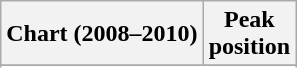<table class="wikitable sortable plainrowheaders" style="text-align:center">
<tr>
<th scope="col">Chart (2008–2010)</th>
<th scope="col">Peak<br>position</th>
</tr>
<tr>
</tr>
<tr>
</tr>
<tr>
</tr>
</table>
